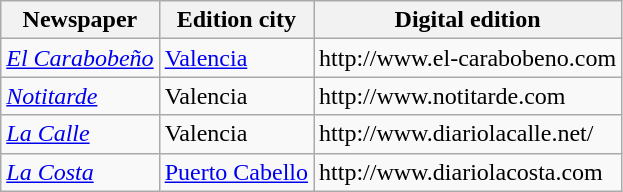<table class="wikitable sortable">
<tr align="center">
<th>Newspaper</th>
<th>Edition city</th>
<th>Digital edition</th>
</tr>
<tr>
<td><em><a href='#'>El Carabobeño</a></em></td>
<td><a href='#'>Valencia</a></td>
<td>http://www.el-carabobeno.com</td>
</tr>
<tr>
<td><em><a href='#'>Notitarde</a></em></td>
<td>Valencia</td>
<td>http://www.notitarde.com</td>
</tr>
<tr>
<td><em><a href='#'>La Calle</a></em></td>
<td>Valencia</td>
<td>http://www.diariolacalle.net/</td>
</tr>
<tr>
<td><em><a href='#'>La Costa</a></em></td>
<td><a href='#'>Puerto Cabello</a></td>
<td>http://www.diariolacosta.com</td>
</tr>
</table>
